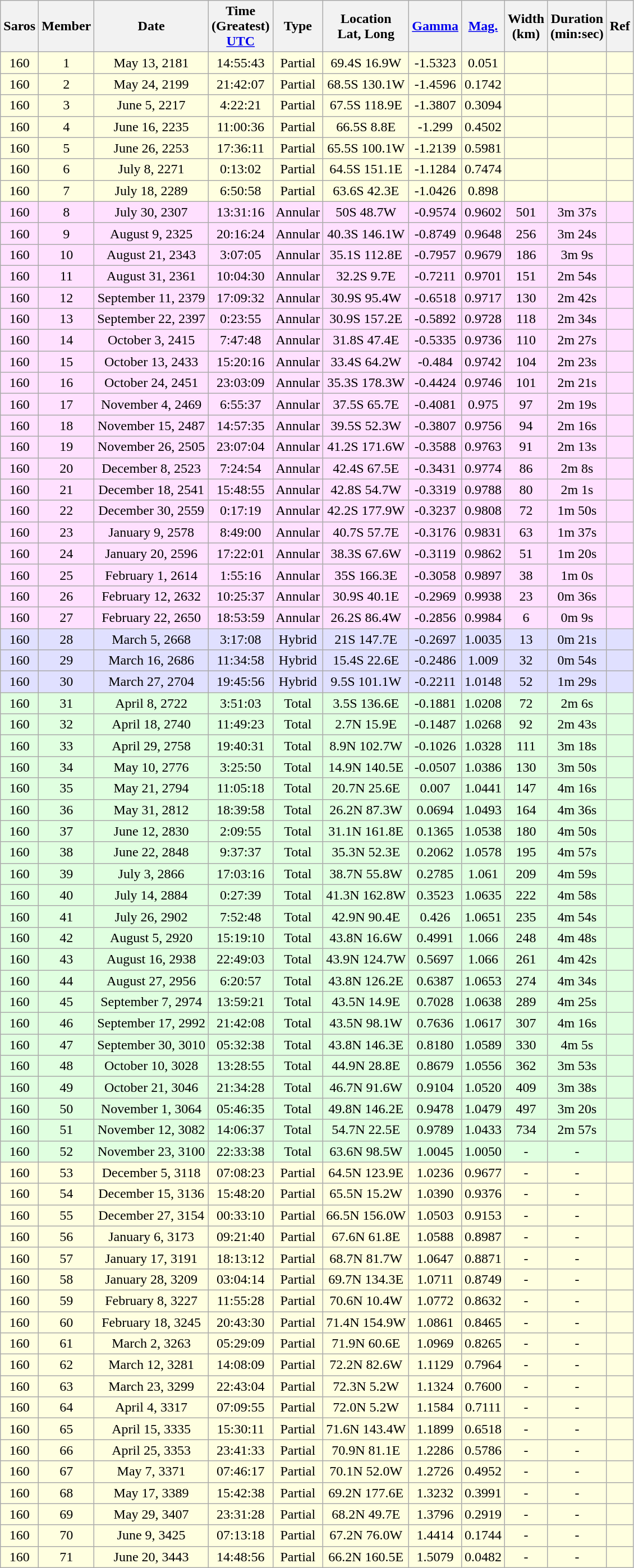<table class=wikitable>
<tr align=center>
<th>Saros</th>
<th>Member</th>
<th>Date</th>
<th>Time<br>(Greatest)<br><a href='#'>UTC</a></th>
<th>Type</th>
<th>Location<br>Lat, Long</th>
<th><a href='#'>Gamma</a></th>
<th><a href='#'>Mag.</a></th>
<th>Width<br>(km)</th>
<th>Duration<br>(min:sec)</th>
<th>Ref</th>
</tr>
<tr align=center bgcolor=#ffffe0>
<td>160</td>
<td>1</td>
<td>May 13, 2181</td>
<td>14:55:43</td>
<td>Partial</td>
<td>69.4S 16.9W</td>
<td>-1.5323</td>
<td>0.051</td>
<td></td>
<td></td>
<td></td>
</tr>
<tr align=center bgcolor=#ffffe0>
<td>160</td>
<td>2</td>
<td>May 24, 2199</td>
<td>21:42:07</td>
<td>Partial</td>
<td>68.5S 130.1W</td>
<td>-1.4596</td>
<td>0.1742</td>
<td></td>
<td></td>
<td></td>
</tr>
<tr align=center bgcolor=#ffffe0>
<td>160</td>
<td>3</td>
<td>June 5, 2217</td>
<td>4:22:21</td>
<td>Partial</td>
<td>67.5S 118.9E</td>
<td>-1.3807</td>
<td>0.3094</td>
<td></td>
<td></td>
<td></td>
</tr>
<tr align=center bgcolor=#ffffe0>
<td>160</td>
<td>4</td>
<td>June 16, 2235</td>
<td>11:00:36</td>
<td>Partial</td>
<td>66.5S 8.8E</td>
<td>-1.299</td>
<td>0.4502</td>
<td></td>
<td></td>
<td></td>
</tr>
<tr align=center bgcolor=#ffffe0>
<td>160</td>
<td>5</td>
<td>June 26, 2253</td>
<td>17:36:11</td>
<td>Partial</td>
<td>65.5S 100.1W</td>
<td>-1.2139</td>
<td>0.5981</td>
<td></td>
<td></td>
<td></td>
</tr>
<tr align=center bgcolor=#ffffe0>
<td>160</td>
<td>6</td>
<td>July 8, 2271</td>
<td>0:13:02</td>
<td>Partial</td>
<td>64.5S 151.1E</td>
<td>-1.1284</td>
<td>0.7474</td>
<td></td>
<td></td>
<td></td>
</tr>
<tr align=center bgcolor=#ffffe0>
<td>160</td>
<td>7</td>
<td>July 18, 2289</td>
<td>6:50:58</td>
<td>Partial</td>
<td>63.6S 42.3E</td>
<td>-1.0426</td>
<td>0.898</td>
<td></td>
<td></td>
<td></td>
</tr>
<tr align=center bgcolor=#ffe0ff>
<td>160</td>
<td>8</td>
<td>July 30, 2307</td>
<td>13:31:16</td>
<td>Annular</td>
<td>50S 48.7W</td>
<td>-0.9574</td>
<td>0.9602</td>
<td>501</td>
<td>3m 37s</td>
<td></td>
</tr>
<tr align=center bgcolor=#ffe0ff>
<td>160</td>
<td>9</td>
<td>August 9, 2325</td>
<td>20:16:24</td>
<td>Annular</td>
<td>40.3S 146.1W</td>
<td>-0.8749</td>
<td>0.9648</td>
<td>256</td>
<td>3m 24s</td>
<td></td>
</tr>
<tr align=center bgcolor=#ffe0ff>
<td>160</td>
<td>10</td>
<td>August 21, 2343</td>
<td>3:07:05</td>
<td>Annular</td>
<td>35.1S 112.8E</td>
<td>-0.7957</td>
<td>0.9679</td>
<td>186</td>
<td>3m 9s</td>
<td></td>
</tr>
<tr align=center bgcolor=#ffe0ff>
<td>160</td>
<td>11</td>
<td>August 31, 2361</td>
<td>10:04:30</td>
<td>Annular</td>
<td>32.2S 9.7E</td>
<td>-0.7211</td>
<td>0.9701</td>
<td>151</td>
<td>2m 54s</td>
<td></td>
</tr>
<tr align=center bgcolor=#ffe0ff>
<td>160</td>
<td>12</td>
<td>September 11, 2379</td>
<td>17:09:32</td>
<td>Annular</td>
<td>30.9S 95.4W</td>
<td>-0.6518</td>
<td>0.9717</td>
<td>130</td>
<td>2m 42s</td>
<td></td>
</tr>
<tr align=center bgcolor=#ffe0ff>
<td>160</td>
<td>13</td>
<td>September 22, 2397</td>
<td>0:23:55</td>
<td>Annular</td>
<td>30.9S 157.2E</td>
<td>-0.5892</td>
<td>0.9728</td>
<td>118</td>
<td>2m 34s</td>
<td></td>
</tr>
<tr align=center bgcolor=#ffe0ff>
<td>160</td>
<td>14</td>
<td>October 3, 2415</td>
<td>7:47:48</td>
<td>Annular</td>
<td>31.8S 47.4E</td>
<td>-0.5335</td>
<td>0.9736</td>
<td>110</td>
<td>2m 27s</td>
<td></td>
</tr>
<tr align=center bgcolor=#ffe0ff>
<td>160</td>
<td>15</td>
<td>October 13, 2433</td>
<td>15:20:16</td>
<td>Annular</td>
<td>33.4S 64.2W</td>
<td>-0.484</td>
<td>0.9742</td>
<td>104</td>
<td>2m 23s</td>
<td></td>
</tr>
<tr align=center bgcolor=#ffe0ff>
<td>160</td>
<td>16</td>
<td>October 24, 2451</td>
<td>23:03:09</td>
<td>Annular</td>
<td>35.3S 178.3W</td>
<td>-0.4424</td>
<td>0.9746</td>
<td>101</td>
<td>2m 21s</td>
<td></td>
</tr>
<tr align=center bgcolor=#ffe0ff>
<td>160</td>
<td>17</td>
<td>November 4, 2469</td>
<td>6:55:37</td>
<td>Annular</td>
<td>37.5S 65.7E</td>
<td>-0.4081</td>
<td>0.975</td>
<td>97</td>
<td>2m 19s</td>
<td></td>
</tr>
<tr align=center bgcolor=#ffe0ff>
<td>160</td>
<td>18</td>
<td>November 15, 2487</td>
<td>14:57:35</td>
<td>Annular</td>
<td>39.5S 52.3W</td>
<td>-0.3807</td>
<td>0.9756</td>
<td>94</td>
<td>2m 16s</td>
<td></td>
</tr>
<tr align=center bgcolor=#ffe0ff>
<td>160</td>
<td>19</td>
<td>November 26, 2505</td>
<td>23:07:04</td>
<td>Annular</td>
<td>41.2S 171.6W</td>
<td>-0.3588</td>
<td>0.9763</td>
<td>91</td>
<td>2m 13s</td>
<td></td>
</tr>
<tr align=center bgcolor=#ffe0ff>
<td>160</td>
<td>20</td>
<td>December 8, 2523</td>
<td>7:24:54</td>
<td>Annular</td>
<td>42.4S 67.5E</td>
<td>-0.3431</td>
<td>0.9774</td>
<td>86</td>
<td>2m 8s</td>
<td></td>
</tr>
<tr align=center bgcolor=#ffe0ff>
<td>160</td>
<td>21</td>
<td>December 18, 2541</td>
<td>15:48:55</td>
<td>Annular</td>
<td>42.8S 54.7W</td>
<td>-0.3319</td>
<td>0.9788</td>
<td>80</td>
<td>2m 1s</td>
<td></td>
</tr>
<tr align=center bgcolor=#ffe0ff>
<td>160</td>
<td>22</td>
<td>December 30, 2559</td>
<td>0:17:19</td>
<td>Annular</td>
<td>42.2S 177.9W</td>
<td>-0.3237</td>
<td>0.9808</td>
<td>72</td>
<td>1m 50s</td>
<td></td>
</tr>
<tr align=center bgcolor=#ffe0ff>
<td>160</td>
<td>23</td>
<td>January 9, 2578</td>
<td>8:49:00</td>
<td>Annular</td>
<td>40.7S 57.7E</td>
<td>-0.3176</td>
<td>0.9831</td>
<td>63</td>
<td>1m 37s</td>
<td></td>
</tr>
<tr align=center bgcolor=#ffe0ff>
<td>160</td>
<td>24</td>
<td>January 20, 2596</td>
<td>17:22:01</td>
<td>Annular</td>
<td>38.3S 67.6W</td>
<td>-0.3119</td>
<td>0.9862</td>
<td>51</td>
<td>1m 20s</td>
<td></td>
</tr>
<tr align=center bgcolor=#ffe0ff>
<td>160</td>
<td>25</td>
<td>February 1, 2614</td>
<td>1:55:16</td>
<td>Annular</td>
<td>35S 166.3E</td>
<td>-0.3058</td>
<td>0.9897</td>
<td>38</td>
<td>1m 0s</td>
<td></td>
</tr>
<tr align=center bgcolor=#ffe0ff>
<td>160</td>
<td>26</td>
<td>February 12, 2632</td>
<td>10:25:37</td>
<td>Annular</td>
<td>30.9S 40.1E</td>
<td>-0.2969</td>
<td>0.9938</td>
<td>23</td>
<td>0m 36s</td>
<td></td>
</tr>
<tr align=center bgcolor=#ffe0ff>
<td>160</td>
<td>27</td>
<td>February 22, 2650</td>
<td>18:53:59</td>
<td>Annular</td>
<td>26.2S 86.4W</td>
<td>-0.2856</td>
<td>0.9984</td>
<td>6</td>
<td>0m 9s</td>
<td></td>
</tr>
<tr align=center bgcolor=#e0e0ff>
<td>160</td>
<td>28</td>
<td>March 5, 2668</td>
<td>3:17:08</td>
<td>Hybrid</td>
<td>21S 147.7E</td>
<td>-0.2697</td>
<td>1.0035</td>
<td>13</td>
<td>0m 21s</td>
<td></td>
</tr>
<tr align=center bgcolor=#e0e0ff>
<td>160</td>
<td>29</td>
<td>March 16, 2686</td>
<td>11:34:58</td>
<td>Hybrid</td>
<td>15.4S 22.6E</td>
<td>-0.2486</td>
<td>1.009</td>
<td>32</td>
<td>0m 54s</td>
<td></td>
</tr>
<tr align=center bgcolor=#e0e0ff>
<td>160</td>
<td>30</td>
<td>March 27, 2704</td>
<td>19:45:56</td>
<td>Hybrid</td>
<td>9.5S 101.1W</td>
<td>-0.2211</td>
<td>1.0148</td>
<td>52</td>
<td>1m 29s</td>
<td></td>
</tr>
<tr align=center bgcolor=#e0ffe0>
<td>160</td>
<td>31</td>
<td>April 8, 2722</td>
<td>3:51:03</td>
<td>Total</td>
<td>3.5S 136.6E</td>
<td>-0.1881</td>
<td>1.0208</td>
<td>72</td>
<td>2m 6s</td>
<td></td>
</tr>
<tr align=center bgcolor=#e0ffe0>
<td>160</td>
<td>32</td>
<td>April 18, 2740</td>
<td>11:49:23</td>
<td>Total</td>
<td>2.7N 15.9E</td>
<td>-0.1487</td>
<td>1.0268</td>
<td>92</td>
<td>2m 43s</td>
<td></td>
</tr>
<tr align=center bgcolor=#e0ffe0>
<td>160</td>
<td>33</td>
<td>April 29, 2758</td>
<td>19:40:31</td>
<td>Total</td>
<td>8.9N 102.7W</td>
<td>-0.1026</td>
<td>1.0328</td>
<td>111</td>
<td>3m 18s</td>
<td></td>
</tr>
<tr align=center bgcolor=#e0ffe0>
<td>160</td>
<td>34</td>
<td>May 10, 2776</td>
<td>3:25:50</td>
<td>Total</td>
<td>14.9N 140.5E</td>
<td>-0.0507</td>
<td>1.0386</td>
<td>130</td>
<td>3m 50s</td>
<td></td>
</tr>
<tr align=center bgcolor=#e0ffe0>
<td>160</td>
<td>35</td>
<td>May 21, 2794</td>
<td>11:05:18</td>
<td>Total</td>
<td>20.7N 25.6E</td>
<td>0.007</td>
<td>1.0441</td>
<td>147</td>
<td>4m 16s</td>
<td></td>
</tr>
<tr align=center bgcolor=#e0ffe0>
<td>160</td>
<td>36</td>
<td>May 31, 2812</td>
<td>18:39:58</td>
<td>Total</td>
<td>26.2N 87.3W</td>
<td>0.0694</td>
<td>1.0493</td>
<td>164</td>
<td>4m 36s</td>
<td></td>
</tr>
<tr align=center bgcolor=#e0ffe0>
<td>160</td>
<td>37</td>
<td>June 12, 2830</td>
<td>2:09:55</td>
<td>Total</td>
<td>31.1N 161.8E</td>
<td>0.1365</td>
<td>1.0538</td>
<td>180</td>
<td>4m 50s</td>
<td></td>
</tr>
<tr align=center bgcolor=#e0ffe0>
<td>160</td>
<td>38</td>
<td>June 22, 2848</td>
<td>9:37:37</td>
<td>Total</td>
<td>35.3N 52.3E</td>
<td>0.2062</td>
<td>1.0578</td>
<td>195</td>
<td>4m 57s</td>
<td></td>
</tr>
<tr align=center bgcolor=#e0ffe0>
<td>160</td>
<td>39</td>
<td>July 3, 2866</td>
<td>17:03:16</td>
<td>Total</td>
<td>38.7N 55.8W</td>
<td>0.2785</td>
<td>1.061</td>
<td>209</td>
<td>4m 59s</td>
<td></td>
</tr>
<tr align=center bgcolor=#e0ffe0>
<td>160</td>
<td>40</td>
<td>July 14, 2884</td>
<td>0:27:39</td>
<td>Total</td>
<td>41.3N 162.8W</td>
<td>0.3523</td>
<td>1.0635</td>
<td>222</td>
<td>4m 58s</td>
<td></td>
</tr>
<tr align=center bgcolor=#e0ffe0>
<td>160</td>
<td>41</td>
<td>July 26, 2902</td>
<td>7:52:48</td>
<td>Total</td>
<td>42.9N 90.4E</td>
<td>0.426</td>
<td>1.0651</td>
<td>235</td>
<td>4m 54s</td>
<td></td>
</tr>
<tr align=center bgcolor=#e0ffe0>
<td>160</td>
<td>42</td>
<td>August 5, 2920</td>
<td>15:19:10</td>
<td>Total</td>
<td>43.8N 16.6W</td>
<td>0.4991</td>
<td>1.066</td>
<td>248</td>
<td>4m 48s</td>
<td></td>
</tr>
<tr align=center bgcolor=#e0ffe0>
<td>160</td>
<td>43</td>
<td>August 16, 2938</td>
<td>22:49:03</td>
<td>Total</td>
<td>43.9N 124.7W</td>
<td>0.5697</td>
<td>1.066</td>
<td>261</td>
<td>4m 42s</td>
<td></td>
</tr>
<tr align=center bgcolor=#e0ffe0>
<td>160</td>
<td>44</td>
<td>August 27, 2956</td>
<td>6:20:57</td>
<td>Total</td>
<td>43.8N 126.2E</td>
<td>0.6387</td>
<td>1.0653</td>
<td>274</td>
<td>4m 34s</td>
<td></td>
</tr>
<tr align=center bgcolor=#e0ffe0>
<td>160</td>
<td>45</td>
<td>September 7, 2974</td>
<td>13:59:21</td>
<td>Total</td>
<td>43.5N 14.9E</td>
<td>0.7028</td>
<td>1.0638</td>
<td>289</td>
<td>4m 25s</td>
<td></td>
</tr>
<tr align=center bgcolor=#e0ffe0>
<td>160</td>
<td>46</td>
<td>September 17, 2992</td>
<td>21:42:08</td>
<td>Total</td>
<td>43.5N 98.1W</td>
<td>0.7636</td>
<td>1.0617</td>
<td>307</td>
<td>4m 16s</td>
<td></td>
</tr>
<tr align=center bgcolor=#e0ffe0>
<td>160</td>
<td>47</td>
<td>September 30, 3010</td>
<td>05:32:38</td>
<td>Total</td>
<td>43.8N 146.3E</td>
<td>0.8180</td>
<td>1.0589</td>
<td>330</td>
<td>4m 5s</td>
<td></td>
</tr>
<tr align=center bgcolor=#e0ffe0>
<td>160</td>
<td>48</td>
<td>October 10, 3028</td>
<td>13:28:55</td>
<td>Total</td>
<td>44.9N 28.8E</td>
<td>0.8679</td>
<td>1.0556</td>
<td>362</td>
<td>3m 53s</td>
<td></td>
</tr>
<tr align=center bgcolor=#e0ffe0>
<td>160</td>
<td>49</td>
<td>October 21, 3046</td>
<td>21:34:28</td>
<td>Total</td>
<td>46.7N 91.6W</td>
<td>0.9104</td>
<td>1.0520</td>
<td>409</td>
<td>3m 38s</td>
<td></td>
</tr>
<tr align=center bgcolor=#e0ffe0>
<td>160</td>
<td>50</td>
<td>November 1, 3064</td>
<td>05:46:35</td>
<td>Total</td>
<td>49.8N 146.2E</td>
<td>0.9478</td>
<td>1.0479</td>
<td>497</td>
<td>3m 20s</td>
<td></td>
</tr>
<tr align=center bgcolor=#e0ffe0>
<td>160</td>
<td>51</td>
<td>November 12, 3082</td>
<td>14:06:37</td>
<td>Total</td>
<td>54.7N 22.5E</td>
<td>0.9789</td>
<td>1.0433</td>
<td>734</td>
<td>2m 57s</td>
<td></td>
</tr>
<tr align=center bgcolor=#e0ffe0>
<td>160</td>
<td>52</td>
<td>November 23, 3100</td>
<td>22:33:38</td>
<td>Total</td>
<td>63.6N 98.5W</td>
<td>1.0045</td>
<td>1.0050</td>
<td>-</td>
<td>-</td>
<td></td>
</tr>
<tr align=center bgcolor=#ffffe0>
<td>160</td>
<td>53</td>
<td>December 5, 3118</td>
<td>07:08:23</td>
<td>Partial</td>
<td>64.5N 123.9E</td>
<td>1.0236</td>
<td>0.9677</td>
<td>-</td>
<td>-</td>
<td></td>
</tr>
<tr align=center bgcolor=#ffffe0>
<td>160</td>
<td>54</td>
<td>December 15, 3136</td>
<td>15:48:20</td>
<td>Partial</td>
<td>65.5N 15.2W</td>
<td>1.0390</td>
<td>0.9376</td>
<td>-</td>
<td>-</td>
<td></td>
</tr>
<tr align=center bgcolor=#ffffe0>
<td>160</td>
<td>55</td>
<td>December 27, 3154</td>
<td>00:33:10</td>
<td>Partial</td>
<td>66.5N 156.0W</td>
<td>1.0503</td>
<td>0.9153</td>
<td>-</td>
<td>-</td>
<td></td>
</tr>
<tr align=center bgcolor=#ffffe0>
<td>160</td>
<td>56</td>
<td>January 6, 3173</td>
<td>09:21:40</td>
<td>Partial</td>
<td>67.6N 61.8E</td>
<td>1.0588</td>
<td>0.8987</td>
<td>-</td>
<td>-</td>
<td></td>
</tr>
<tr align=center bgcolor=#ffffe0>
<td>160</td>
<td>57</td>
<td>January 17, 3191</td>
<td>18:13:12</td>
<td>Partial</td>
<td>68.7N 81.7W</td>
<td>1.0647</td>
<td>0.8871</td>
<td>-</td>
<td>-</td>
<td></td>
</tr>
<tr align=center bgcolor=#ffffe0>
<td>160</td>
<td>58</td>
<td>January 28, 3209</td>
<td>03:04:14</td>
<td>Partial</td>
<td>69.7N 134.3E</td>
<td>1.0711</td>
<td>0.8749</td>
<td>-</td>
<td>-</td>
<td></td>
</tr>
<tr align=center bgcolor=#ffffe0>
<td>160</td>
<td>59</td>
<td>February 8, 3227</td>
<td>11:55:28</td>
<td>Partial</td>
<td>70.6N 10.4W</td>
<td>1.0772</td>
<td>0.8632</td>
<td>-</td>
<td>-</td>
<td></td>
</tr>
<tr align=center bgcolor=#ffffe0>
<td>160</td>
<td>60</td>
<td>February 18, 3245</td>
<td>20:43:30</td>
<td>Partial</td>
<td>71.4N 154.9W</td>
<td>1.0861</td>
<td>0.8465</td>
<td>-</td>
<td>-</td>
<td></td>
</tr>
<tr align=center bgcolor=#ffffe0>
<td>160</td>
<td>61</td>
<td>March 2, 3263</td>
<td>05:29:09</td>
<td>Partial</td>
<td>71.9N 60.6E</td>
<td>1.0969</td>
<td>0.8265</td>
<td>-</td>
<td>-</td>
<td></td>
</tr>
<tr align=center bgcolor=#ffffe0>
<td>160</td>
<td>62</td>
<td>March 12, 3281</td>
<td>14:08:09</td>
<td>Partial</td>
<td>72.2N 82.6W</td>
<td>1.1129</td>
<td>0.7964</td>
<td>-</td>
<td>-</td>
<td></td>
</tr>
<tr align=center bgcolor=#ffffe0>
<td>160</td>
<td>63</td>
<td>March 23, 3299</td>
<td>22:43:04</td>
<td>Partial</td>
<td>72.3N 5.2W</td>
<td>1.1324</td>
<td>0.7600</td>
<td>-</td>
<td>-</td>
<td></td>
</tr>
<tr align=center bgcolor=#ffffe0>
<td>160</td>
<td>64</td>
<td>April 4, 3317</td>
<td>07:09:55</td>
<td>Partial</td>
<td>72.0N 5.2W</td>
<td>1.1584</td>
<td>0.7111</td>
<td>-</td>
<td>-</td>
<td></td>
</tr>
<tr align=center bgcolor=#ffffe0>
<td>160</td>
<td>65</td>
<td>April 15, 3335</td>
<td>15:30:11</td>
<td>Partial</td>
<td>71.6N 143.4W</td>
<td>1.1899</td>
<td>0.6518</td>
<td>-</td>
<td>-</td>
<td></td>
</tr>
<tr align=center bgcolor=#ffffe0>
<td>160</td>
<td>66</td>
<td>April 25, 3353</td>
<td>23:41:33</td>
<td>Partial</td>
<td>70.9N 81.1E</td>
<td>1.2286</td>
<td>0.5786</td>
<td>-</td>
<td>-</td>
<td></td>
</tr>
<tr align=center bgcolor=#ffffe0>
<td>160</td>
<td>67</td>
<td>May 7, 3371</td>
<td>07:46:17</td>
<td>Partial</td>
<td>70.1N 52.0W</td>
<td>1.2726</td>
<td>0.4952</td>
<td>-</td>
<td>-</td>
<td></td>
</tr>
<tr align=center bgcolor=#ffffe0>
<td>160</td>
<td>68</td>
<td>May 17, 3389</td>
<td>15:42:38</td>
<td>Partial</td>
<td>69.2N 177.6E</td>
<td>1.3232</td>
<td>0.3991</td>
<td>-</td>
<td>-</td>
<td></td>
</tr>
<tr align=center bgcolor=#ffffe0>
<td>160</td>
<td>69</td>
<td>May 29, 3407</td>
<td>23:31:28</td>
<td>Partial</td>
<td>68.2N 49.7E</td>
<td>1.3796</td>
<td>0.2919</td>
<td>-</td>
<td>-</td>
<td></td>
</tr>
<tr align=center bgcolor=#ffffe0>
<td>160</td>
<td>70</td>
<td>June 9, 3425</td>
<td>07:13:18</td>
<td>Partial</td>
<td>67.2N 76.0W</td>
<td>1.4414</td>
<td>0.1744</td>
<td>-</td>
<td>-</td>
<td></td>
</tr>
<tr align=center bgcolor=#ffffe0>
<td>160</td>
<td>71</td>
<td>June 20, 3443</td>
<td>14:48:56</td>
<td>Partial</td>
<td>66.2N 160.5E</td>
<td>1.5079</td>
<td>0.0482</td>
<td>-</td>
<td>-</td>
<td></td>
</tr>
</table>
